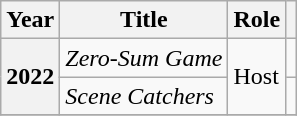<table class="wikitable sortable plainrowheaders">
<tr>
<th scope="col">Year</th>
<th scope="col">Title</th>
<th scope="col">Role</th>
<th scope="col" class="unsortable"></th>
</tr>
<tr>
<th scope="row" rowspan=2>2022</th>
<td><em>Zero-Sum Game</em></td>
<td rowspan=2>Host</td>
<td></td>
</tr>
<tr>
<td><em>Scene Catchers</em></td>
<td></td>
</tr>
<tr>
</tr>
</table>
